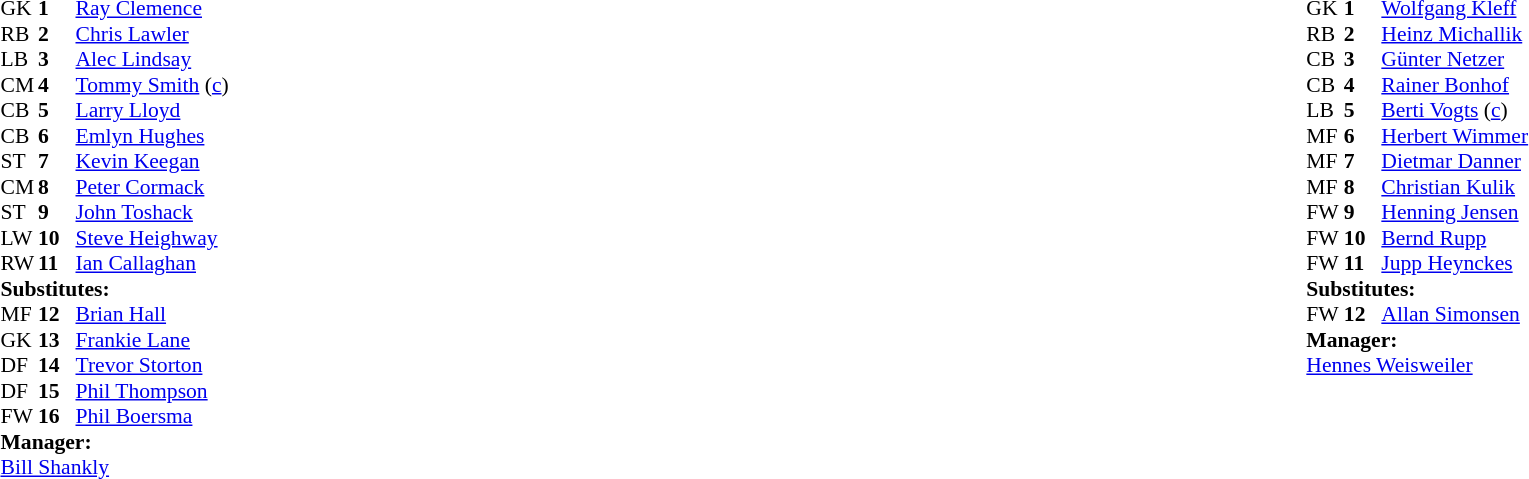<table style="width:100%;">
<tr>
<td style="vertical-align:top; width:50%;"><br><table style="font-size: 90%" cellspacing="0" cellpadding="0">
<tr>
<td colspan="4"></td>
</tr>
<tr>
<th width=25></th>
<th width=25></th>
</tr>
<tr>
<td>GK</td>
<td><strong>1</strong></td>
<td> <a href='#'>Ray Clemence</a></td>
</tr>
<tr>
<td>RB</td>
<td><strong>2</strong></td>
<td> <a href='#'>Chris Lawler</a></td>
</tr>
<tr>
<td>LB</td>
<td><strong>3</strong></td>
<td> <a href='#'>Alec Lindsay</a></td>
</tr>
<tr>
<td>CM</td>
<td><strong>4</strong></td>
<td> <a href='#'>Tommy Smith</a> (<a href='#'>c</a>)</td>
</tr>
<tr>
<td>CB</td>
<td><strong>5</strong></td>
<td> <a href='#'>Larry Lloyd</a></td>
</tr>
<tr>
<td>CB</td>
<td><strong>6</strong></td>
<td> <a href='#'>Emlyn Hughes</a></td>
</tr>
<tr>
<td>ST</td>
<td><strong>7</strong></td>
<td> <a href='#'>Kevin Keegan</a></td>
</tr>
<tr>
<td>CM</td>
<td><strong>8</strong></td>
<td> <a href='#'>Peter Cormack</a></td>
</tr>
<tr>
<td>ST</td>
<td><strong>9</strong></td>
<td> <a href='#'>John Toshack</a></td>
</tr>
<tr>
<td>LW</td>
<td><strong>10</strong></td>
<td> <a href='#'>Steve Heighway</a></td>
<td></td>
<td></td>
</tr>
<tr>
<td>RW</td>
<td><strong>11</strong></td>
<td> <a href='#'>Ian Callaghan</a></td>
</tr>
<tr>
<td colspan=3><strong>Substitutes:</strong></td>
</tr>
<tr>
<td>MF</td>
<td><strong>12</strong></td>
<td> <a href='#'>Brian Hall</a></td>
<td></td>
<td></td>
</tr>
<tr>
<td>GK</td>
<td><strong>13</strong></td>
<td> <a href='#'>Frankie Lane</a></td>
</tr>
<tr>
<td>DF</td>
<td><strong>14</strong></td>
<td> <a href='#'>Trevor Storton</a></td>
</tr>
<tr>
<td>DF</td>
<td><strong>15</strong></td>
<td> <a href='#'>Phil Thompson</a></td>
</tr>
<tr>
<td>FW</td>
<td><strong>16</strong></td>
<td> <a href='#'>Phil Boersma</a></td>
</tr>
<tr>
<td colspan=3><strong>Manager:</strong></td>
</tr>
<tr>
<td colspan=4> <a href='#'>Bill Shankly</a></td>
</tr>
</table>
</td>
<td style="vertical-align:top; width:50%;"><br><table cellspacing="0" cellpadding="0" style="font-size:90%; margin:auto;">
<tr>
<td colspan="4"></td>
</tr>
<tr>
<th width=25></th>
<th width=25></th>
</tr>
<tr>
<td>GK</td>
<td><strong>1</strong></td>
<td> <a href='#'>Wolfgang Kleff</a></td>
</tr>
<tr>
<td>RB</td>
<td><strong>2</strong></td>
<td> <a href='#'>Heinz Michallik</a></td>
</tr>
<tr>
<td>CB</td>
<td><strong>3</strong></td>
<td> <a href='#'>Günter Netzer</a></td>
</tr>
<tr>
<td>CB</td>
<td><strong>4</strong></td>
<td> <a href='#'>Rainer Bonhof</a></td>
</tr>
<tr>
<td>LB</td>
<td><strong>5</strong></td>
<td> <a href='#'>Berti Vogts</a> (<a href='#'>c</a>)</td>
</tr>
<tr>
<td>MF</td>
<td><strong>6</strong></td>
<td> <a href='#'>Herbert Wimmer</a></td>
</tr>
<tr>
<td>MF</td>
<td><strong>7</strong></td>
<td> <a href='#'>Dietmar Danner</a></td>
</tr>
<tr>
<td>MF</td>
<td><strong>8</strong></td>
<td> <a href='#'>Christian Kulik</a></td>
</tr>
<tr>
<td>FW</td>
<td><strong>9</strong></td>
<td> <a href='#'>Henning Jensen</a></td>
</tr>
<tr>
<td>FW</td>
<td><strong>10</strong></td>
<td> <a href='#'>Bernd Rupp</a></td>
<td></td>
<td></td>
</tr>
<tr>
<td>FW</td>
<td><strong>11</strong></td>
<td> <a href='#'>Jupp Heynckes</a></td>
</tr>
<tr>
<td colspan=3><strong>Substitutes:</strong></td>
</tr>
<tr>
<td>FW</td>
<td><strong>12</strong></td>
<td> <a href='#'>Allan Simonsen</a></td>
<td></td>
<td></td>
</tr>
<tr>
<td colspan=3><strong>Manager:</strong></td>
</tr>
<tr>
<td colspan=4> <a href='#'>Hennes Weisweiler</a></td>
</tr>
</table>
</td>
</tr>
</table>
